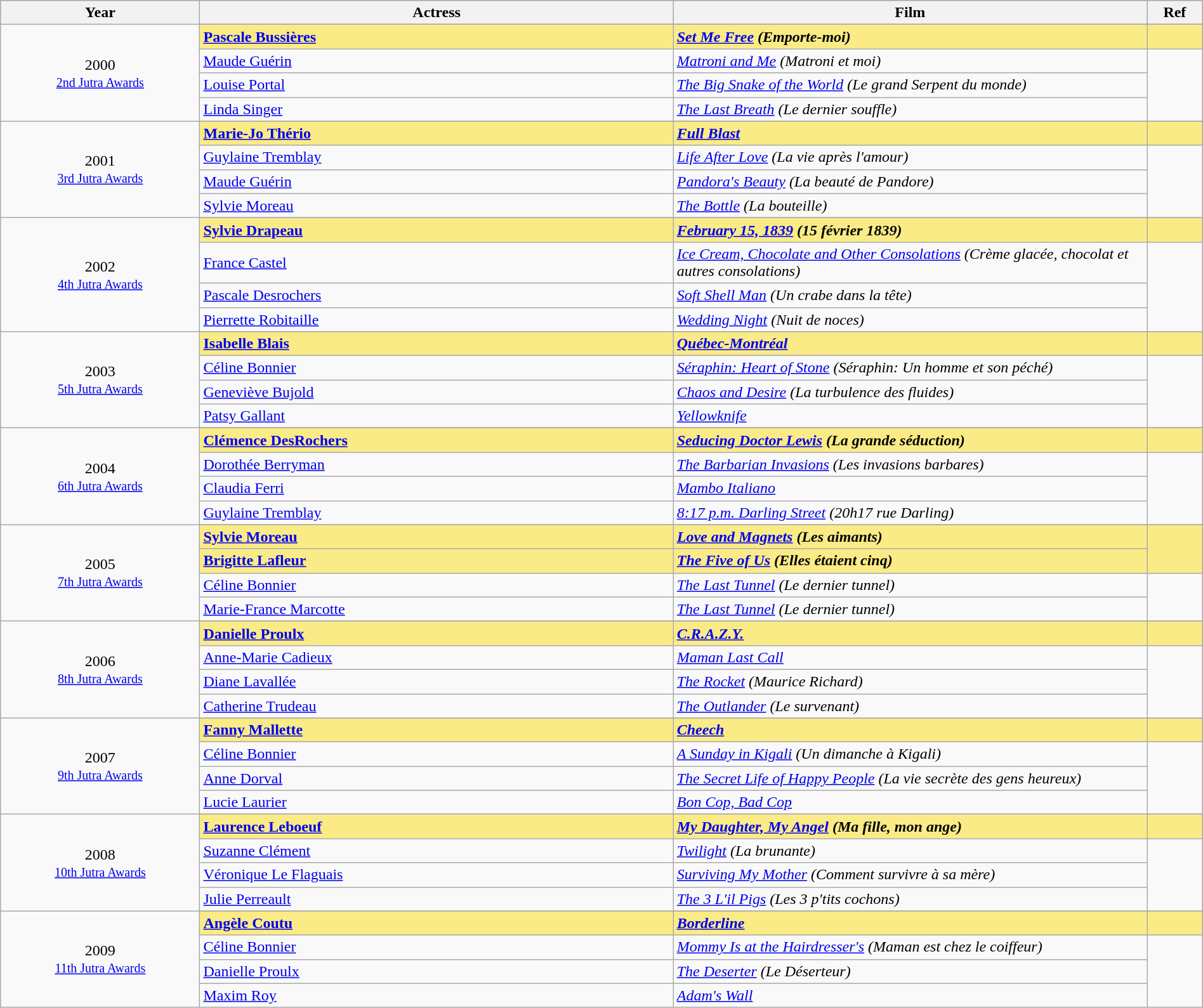<table class="wikitable" style="width:100%;">
<tr style="background:#bebebe;">
<th style="width:8%;">Year</th>
<th style="width:19%;">Actress</th>
<th style="width:19%;">Film</th>
<th style="width:2%;">Ref</th>
</tr>
<tr>
<td rowspan="5" align="center">2000<br> <small><a href='#'>2nd Jutra Awards</a></small></td>
</tr>
<tr style="background:#FAEB86">
<td><strong><a href='#'>Pascale Bussières</a></strong></td>
<td><strong><em><a href='#'>Set Me Free</a> (Emporte-moi)</em></strong></td>
<td></td>
</tr>
<tr>
<td><a href='#'>Maude Guérin</a></td>
<td><em><a href='#'>Matroni and Me</a> (Matroni et moi)</em></td>
<td rowspan=3></td>
</tr>
<tr>
<td><a href='#'>Louise Portal</a></td>
<td><em><a href='#'>The Big Snake of the World</a> (Le grand Serpent du monde)</em></td>
</tr>
<tr>
<td><a href='#'>Linda Singer</a></td>
<td><em><a href='#'>The Last Breath</a> (Le dernier souffle)</em></td>
</tr>
<tr>
<td rowspan="5" align="center">2001<br> <small><a href='#'>3rd Jutra Awards</a></small></td>
</tr>
<tr style="background:#FAEB86">
<td><strong><a href='#'>Marie-Jo Thério</a></strong></td>
<td><strong><em><a href='#'>Full Blast</a></em></strong></td>
<td></td>
</tr>
<tr>
<td><a href='#'>Guylaine Tremblay</a></td>
<td><em><a href='#'>Life After Love</a> (La vie après l'amour)</em></td>
<td rowspan=3></td>
</tr>
<tr>
<td><a href='#'>Maude Guérin</a></td>
<td><em><a href='#'>Pandora's Beauty</a> (La beauté de Pandore)</em></td>
</tr>
<tr>
<td><a href='#'>Sylvie Moreau</a></td>
<td><em><a href='#'>The Bottle</a> (La bouteille)</em></td>
</tr>
<tr>
<td rowspan="5" align="center">2002 <br> <small><a href='#'>4th Jutra Awards</a></small></td>
</tr>
<tr style="background:#FAEB86">
<td><strong><a href='#'>Sylvie Drapeau</a></strong></td>
<td><strong><em><a href='#'>February 15, 1839</a> (15 février 1839)</em></strong></td>
<td></td>
</tr>
<tr>
<td><a href='#'>France Castel</a></td>
<td><em><a href='#'>Ice Cream, Chocolate and Other Consolations</a> (Crème glacée, chocolat et autres consolations)</em></td>
<td rowspan=3></td>
</tr>
<tr>
<td><a href='#'>Pascale Desrochers</a></td>
<td><em><a href='#'>Soft Shell Man</a> (Un crabe dans la tête)</em></td>
</tr>
<tr>
<td><a href='#'>Pierrette Robitaille</a></td>
<td><em><a href='#'>Wedding Night</a> (Nuit de noces)</em></td>
</tr>
<tr>
<td rowspan="5" align="center">2003 <br> <small><a href='#'>5th Jutra Awards</a></small></td>
</tr>
<tr style="background:#FAEB86">
<td><strong><a href='#'>Isabelle Blais</a></strong></td>
<td><strong><em><a href='#'>Québec-Montréal</a></em></strong></td>
<td></td>
</tr>
<tr>
<td><a href='#'>Céline Bonnier</a></td>
<td><em><a href='#'>Séraphin: Heart of Stone</a> (Séraphin: Un homme et son péché)</em></td>
<td rowspan=3></td>
</tr>
<tr>
<td><a href='#'>Geneviève Bujold</a></td>
<td><em><a href='#'>Chaos and Desire</a> (La turbulence des fluides)</em></td>
</tr>
<tr>
<td><a href='#'>Patsy Gallant</a></td>
<td><em><a href='#'>Yellowknife</a></em></td>
</tr>
<tr>
<td rowspan="5" align="center">2004 <br> <small><a href='#'>6th Jutra Awards</a></small></td>
</tr>
<tr style="background:#FAEB86">
<td><strong><a href='#'>Clémence DesRochers</a></strong></td>
<td><strong><em><a href='#'>Seducing Doctor Lewis</a> (La grande séduction)</em></strong></td>
<td></td>
</tr>
<tr>
<td><a href='#'>Dorothée Berryman</a></td>
<td><em><a href='#'>The Barbarian Invasions</a> (Les invasions barbares)</em></td>
<td rowspan=3></td>
</tr>
<tr>
<td><a href='#'>Claudia Ferri</a></td>
<td><em><a href='#'>Mambo Italiano</a></em></td>
</tr>
<tr>
<td><a href='#'>Guylaine Tremblay</a></td>
<td><em><a href='#'>8:17 p.m. Darling Street</a> (20h17 rue Darling)</em></td>
</tr>
<tr>
<td rowspan="5" align="center">2005 <br> <small><a href='#'>7th Jutra Awards</a></small></td>
</tr>
<tr style="background:#FAEB86">
<td><strong><a href='#'>Sylvie Moreau</a></strong></td>
<td><strong><em><a href='#'>Love and Magnets</a> (Les aimants)</em></strong></td>
<td rowspan=2></td>
</tr>
<tr style="background:#FAEB86">
<td><strong><a href='#'>Brigitte Lafleur</a></strong></td>
<td><strong><em><a href='#'>The Five of Us</a> (Elles étaient cinq)</em></strong></td>
</tr>
<tr>
<td><a href='#'>Céline Bonnier</a></td>
<td><em><a href='#'>The Last Tunnel</a> (Le dernier tunnel)</em></td>
<td rowspan=2></td>
</tr>
<tr>
<td><a href='#'>Marie-France Marcotte</a></td>
<td><em><a href='#'>The Last Tunnel</a> (Le dernier tunnel)</em></td>
</tr>
<tr>
<td rowspan="5" align="center">2006 <br> <small><a href='#'>8th Jutra Awards</a></small></td>
</tr>
<tr style="background:#FAEB86">
<td><strong><a href='#'>Danielle Proulx</a></strong></td>
<td><strong><em><a href='#'>C.R.A.Z.Y.</a></em></strong></td>
<td></td>
</tr>
<tr>
<td><a href='#'>Anne-Marie Cadieux</a></td>
<td><em><a href='#'>Maman Last Call</a></em></td>
<td rowspan=3></td>
</tr>
<tr>
<td><a href='#'>Diane Lavallée</a></td>
<td><em><a href='#'>The Rocket</a> (Maurice Richard)</em></td>
</tr>
<tr>
<td><a href='#'>Catherine Trudeau</a></td>
<td><em><a href='#'>The Outlander</a> (Le survenant)</em></td>
</tr>
<tr>
<td rowspan="5" align="center">2007 <br> <small><a href='#'>9th Jutra Awards</a></small></td>
</tr>
<tr style="background:#FAEB86">
<td><strong><a href='#'>Fanny Mallette</a></strong></td>
<td><strong><em><a href='#'>Cheech</a></em></strong></td>
<td></td>
</tr>
<tr>
<td><a href='#'>Céline Bonnier</a></td>
<td><em><a href='#'>A Sunday in Kigali</a> (Un dimanche à Kigali)</em></td>
<td rowspan=3></td>
</tr>
<tr>
<td><a href='#'>Anne Dorval</a></td>
<td><em><a href='#'>The Secret Life of Happy People</a> (La vie secrète des gens heureux)</em></td>
</tr>
<tr>
<td><a href='#'>Lucie Laurier</a></td>
<td><em><a href='#'>Bon Cop, Bad Cop</a></em></td>
</tr>
<tr>
<td rowspan="5" align="center">2008 <br> <small><a href='#'>10th Jutra Awards</a></small></td>
</tr>
<tr style="background:#FAEB86">
<td><strong><a href='#'>Laurence Leboeuf</a></strong></td>
<td><strong><em><a href='#'>My Daughter, My Angel</a> (Ma fille, mon ange)</em></strong></td>
<td></td>
</tr>
<tr>
<td><a href='#'>Suzanne Clément</a></td>
<td><em><a href='#'>Twilight</a> (La brunante)</em></td>
<td rowspan=3></td>
</tr>
<tr>
<td><a href='#'>Véronique Le Flaguais</a></td>
<td><em><a href='#'>Surviving My Mother</a> (Comment survivre à sa mère)</em></td>
</tr>
<tr>
<td><a href='#'>Julie Perreault</a></td>
<td><em><a href='#'>The 3 L'il Pigs</a> (Les 3 p'tits cochons)</em></td>
</tr>
<tr>
<td rowspan="5" align="center">2009 <br> <small><a href='#'>11th Jutra Awards</a></small></td>
</tr>
<tr style="background:#FAEB86">
<td><strong><a href='#'>Angèle Coutu</a></strong></td>
<td><strong><em><a href='#'>Borderline</a></em></strong></td>
<td></td>
</tr>
<tr>
<td><a href='#'>Céline Bonnier</a></td>
<td><em><a href='#'>Mommy Is at the Hairdresser's</a> (Maman est chez le coiffeur)</em></td>
<td rowspan=3></td>
</tr>
<tr>
<td><a href='#'>Danielle Proulx</a></td>
<td><em><a href='#'>The Deserter</a> (Le Déserteur)</em></td>
</tr>
<tr>
<td><a href='#'>Maxim Roy</a></td>
<td><em><a href='#'>Adam's Wall</a></em></td>
</tr>
</table>
